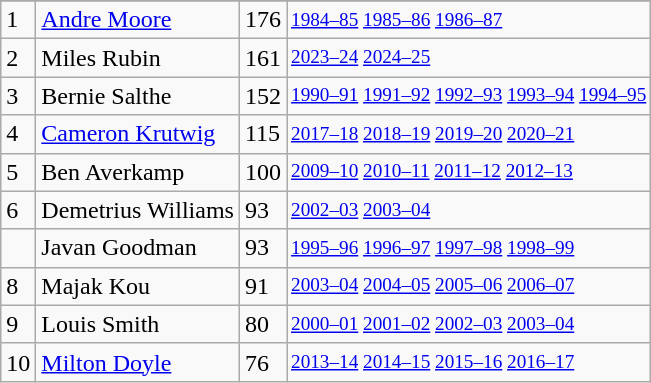<table class="wikitable">
<tr>
</tr>
<tr>
<td>1</td>
<td><a href='#'>Andre Moore</a></td>
<td>176</td>
<td style="font-size:80%;"><a href='#'>1984–85</a> <a href='#'>1985–86</a> <a href='#'>1986–87</a></td>
</tr>
<tr>
<td>2</td>
<td>Miles Rubin</td>
<td>161</td>
<td style="font-size:80%;"><a href='#'>2023–24</a> <a href='#'>2024–25</a></td>
</tr>
<tr>
<td>3</td>
<td>Bernie Salthe</td>
<td>152</td>
<td style="font-size:80%;"><a href='#'>1990–91</a> <a href='#'>1991–92</a> <a href='#'>1992–93</a> <a href='#'>1993–94</a> <a href='#'>1994–95</a></td>
</tr>
<tr>
<td>4</td>
<td><a href='#'>Cameron Krutwig</a></td>
<td>115</td>
<td style="font-size:80%;"><a href='#'>2017–18</a> <a href='#'>2018–19</a> <a href='#'>2019–20</a> <a href='#'>2020–21</a></td>
</tr>
<tr>
<td>5</td>
<td>Ben Averkamp</td>
<td>100</td>
<td style="font-size:80%;"><a href='#'>2009–10</a> <a href='#'>2010–11</a> <a href='#'>2011–12</a> <a href='#'>2012–13</a></td>
</tr>
<tr>
<td>6</td>
<td>Demetrius Williams</td>
<td>93</td>
<td style="font-size:80%;"><a href='#'>2002–03</a> <a href='#'>2003–04</a></td>
</tr>
<tr>
<td></td>
<td>Javan Goodman</td>
<td>93</td>
<td style="font-size:80%;"><a href='#'>1995–96</a> <a href='#'>1996–97</a> <a href='#'>1997–98</a> <a href='#'>1998–99</a></td>
</tr>
<tr>
<td>8</td>
<td>Majak Kou</td>
<td>91</td>
<td style="font-size:80%;"><a href='#'>2003–04</a> <a href='#'>2004–05</a> <a href='#'>2005–06</a> <a href='#'>2006–07</a></td>
</tr>
<tr>
<td>9</td>
<td>Louis Smith</td>
<td>80</td>
<td style="font-size:80%;"><a href='#'>2000–01</a> <a href='#'>2001–02</a> <a href='#'>2002–03</a> <a href='#'>2003–04</a></td>
</tr>
<tr>
<td>10</td>
<td><a href='#'>Milton Doyle</a></td>
<td>76</td>
<td style="font-size:80%;"><a href='#'>2013–14</a> <a href='#'>2014–15</a> <a href='#'>2015–16</a> <a href='#'>2016–17</a></td>
</tr>
</table>
